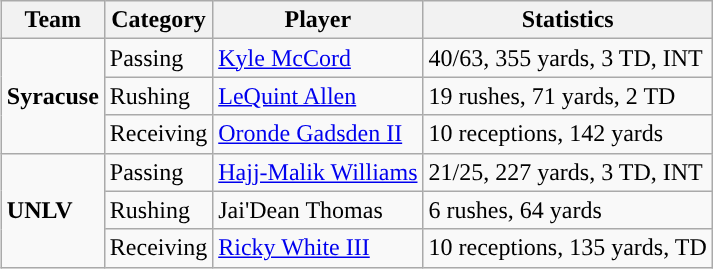<table class="wikitable" style="float: right;">
<tr>
<th>Team</th>
<th>Category</th>
<th>Player</th>
<th>Statistics</th>
</tr>
<tr>
<td rowspan=3><strong>Syracuse</strong></td>
<td>Passing</td>
<td><a href='#'>Kyle McCord</a></td>
<td>40/63, 355 yards, 3 TD, INT</td>
</tr>
<tr>
<td>Rushing</td>
<td><a href='#'>LeQuint Allen</a></td>
<td>19 rushes, 71 yards, 2 TD</td>
</tr>
<tr>
<td>Receiving</td>
<td><a href='#'>Oronde Gadsden II</a></td>
<td>10 receptions, 142 yards</td>
</tr>
<tr>
<td rowspan=3><strong>UNLV</strong></td>
<td>Passing</td>
<td><a href='#'>Hajj-Malik Williams</a></td>
<td>21/25, 227 yards, 3 TD, INT</td>
</tr>
<tr>
<td>Rushing</td>
<td>Jai'Dean Thomas</td>
<td>6 rushes, 64 yards</td>
</tr>
<tr>
<td>Receiving</td>
<td><a href='#'>Ricky White III</a></td>
<td>10 receptions, 135 yards, TD</td>
</tr>
</table>
